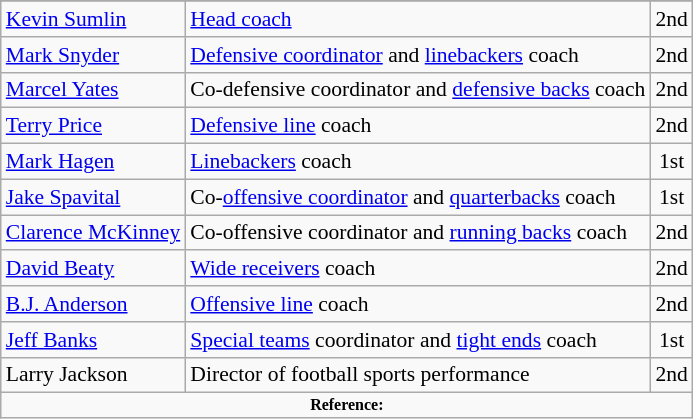<table class="wikitable" style="font-size:90%;">
<tr>
</tr>
<tr>
<td><a href='#'>Kevin Sumlin</a></td>
<td><a href='#'>Head coach</a></td>
<td align=center>2nd</td>
</tr>
<tr>
<td><a href='#'>Mark Snyder</a></td>
<td><a href='#'>Defensive coordinator</a> and <a href='#'>linebackers</a> coach</td>
<td align="center">2nd</td>
</tr>
<tr>
<td><a href='#'>Marcel Yates</a></td>
<td>Co-defensive coordinator and <a href='#'>defensive backs</a> coach</td>
<td align="center">2nd</td>
</tr>
<tr>
<td><a href='#'>Terry Price</a></td>
<td><a href='#'>Defensive line</a> coach</td>
<td align="center">2nd</td>
</tr>
<tr>
<td><a href='#'>Mark Hagen</a></td>
<td><a href='#'>Linebackers</a> coach</td>
<td align="center">1st</td>
</tr>
<tr>
<td><a href='#'>Jake Spavital</a></td>
<td>Co-<a href='#'>offensive coordinator</a> and <a href='#'>quarterbacks</a> coach</td>
<td align="center">1st</td>
</tr>
<tr>
<td><a href='#'>Clarence McKinney</a></td>
<td>Co-offensive coordinator and <a href='#'>running backs</a> coach</td>
<td align="center">2nd</td>
</tr>
<tr>
<td><a href='#'>David Beaty</a></td>
<td><a href='#'>Wide receivers</a> coach</td>
<td align="center">2nd</td>
</tr>
<tr>
<td><a href='#'>B.J. Anderson</a></td>
<td><a href='#'>Offensive line</a> coach</td>
<td align="center">2nd</td>
</tr>
<tr>
<td><a href='#'>Jeff Banks</a></td>
<td><a href='#'>Special teams</a> coordinator and <a href='#'>tight ends</a> coach</td>
<td align="center">1st</td>
</tr>
<tr>
<td>Larry Jackson</td>
<td>Director of football sports performance</td>
<td align="center">2nd</td>
</tr>
<tr>
<td colspan="4"  style="font-size:8pt; text-align:center;"><strong>Reference:</strong></td>
</tr>
</table>
